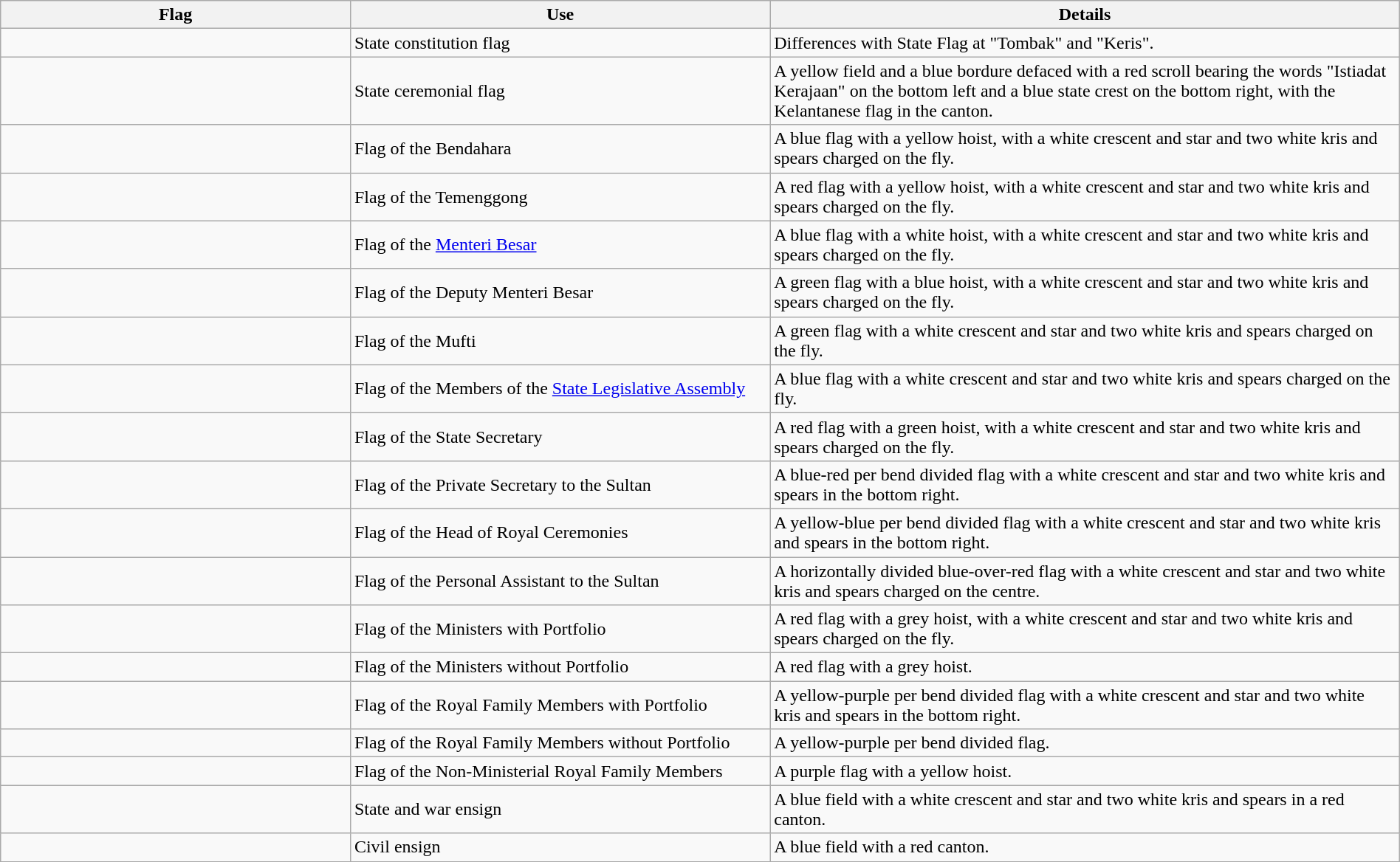<table class="wikitable" width="100%">
<tr>
<th width = "25%">Flag</th>
<th width = "30%">Use</th>
<th width = "45%">Details</th>
</tr>
<tr>
<td></td>
<td>State constitution flag</td>
<td>Differences with State Flag at "Tombak" and "Keris".</td>
</tr>
<tr>
<td></td>
<td>State ceremonial flag</td>
<td>A yellow field and a blue bordure defaced with a red scroll bearing the words "Istiadat Kerajaan" on the bottom left and a blue state crest on the bottom right, with the Kelantanese flag in the canton.</td>
</tr>
<tr>
<td></td>
<td>Flag of the Bendahara</td>
<td>A blue flag with a yellow hoist, with a white crescent and star and two white kris and spears charged on the fly.</td>
</tr>
<tr>
<td></td>
<td>Flag of the Temenggong</td>
<td>A red flag with a yellow hoist, with a white crescent and star and two white kris and spears charged on the fly.</td>
</tr>
<tr>
<td></td>
<td>Flag of the <a href='#'>Menteri Besar</a></td>
<td>A blue flag with a white hoist, with a white crescent and star and two white kris and spears charged on the fly.</td>
</tr>
<tr>
<td></td>
<td>Flag of the Deputy Menteri Besar</td>
<td>A green flag with a blue hoist, with a white crescent and star and two white kris and spears charged on the fly.</td>
</tr>
<tr>
<td></td>
<td>Flag of the Mufti</td>
<td>A green flag with a white crescent and star and two white kris and spears charged on the fly.</td>
</tr>
<tr>
<td></td>
<td>Flag of the Members of the <a href='#'>State Legislative Assembly</a></td>
<td>A blue flag with a white crescent and star and two white kris and spears charged on the fly.</td>
</tr>
<tr>
<td></td>
<td>Flag of the State Secretary</td>
<td>A red flag with a green hoist, with a white crescent and star and two white kris and spears charged on the fly.</td>
</tr>
<tr>
<td></td>
<td>Flag of the Private Secretary to the Sultan</td>
<td>A blue-red per bend divided flag with a white crescent and star and two white kris and spears in the bottom right.</td>
</tr>
<tr>
<td></td>
<td>Flag of the Head of Royal Ceremonies</td>
<td>A yellow-blue per bend divided flag with a white crescent and star and two white kris and spears in the bottom right.</td>
</tr>
<tr>
<td></td>
<td>Flag of the Personal Assistant to the Sultan</td>
<td>A horizontally divided blue-over-red flag with a white crescent and star and two white kris and spears charged on the centre.</td>
</tr>
<tr>
<td></td>
<td>Flag of the Ministers with Portfolio</td>
<td>A red flag with a grey hoist, with a white crescent and star and two white kris and spears charged on the fly.</td>
</tr>
<tr>
<td></td>
<td>Flag of the Ministers without Portfolio</td>
<td>A red flag with a grey hoist.</td>
</tr>
<tr>
<td></td>
<td>Flag of the Royal Family Members with Portfolio</td>
<td>A yellow-purple per bend divided flag with a white crescent and star and two white kris and spears in the bottom right.</td>
</tr>
<tr>
<td></td>
<td>Flag of the Royal Family Members without Portfolio</td>
<td>A yellow-purple per bend divided flag.</td>
</tr>
<tr>
<td></td>
<td>Flag of the Non-Ministerial Royal Family Members</td>
<td>A purple flag with a yellow hoist.</td>
</tr>
<tr>
<td></td>
<td>State and war ensign</td>
<td>A blue field with a white crescent and star and two white kris and spears in a red canton.</td>
</tr>
<tr>
<td></td>
<td>Civil ensign</td>
<td>A blue field with a red canton.</td>
</tr>
<tr>
</tr>
</table>
